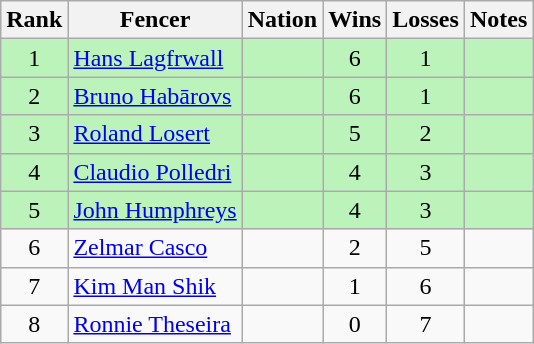<table class="wikitable sortable" style="text-align:center">
<tr>
<th>Rank</th>
<th>Fencer</th>
<th>Nation</th>
<th>Wins</th>
<th>Losses</th>
<th>Notes</th>
</tr>
<tr bgcolor=bbf3bb>
<td>1</td>
<td align=left><a href='#'>Hans Lagfrwall</a></td>
<td align=left></td>
<td>6</td>
<td>1</td>
<td></td>
</tr>
<tr bgcolor=bbf3bb>
<td>2</td>
<td align=left><a href='#'>Bruno Habārovs</a></td>
<td align=left></td>
<td>6</td>
<td>1</td>
<td></td>
</tr>
<tr bgcolor=bbf3bb>
<td>3</td>
<td align=left><a href='#'>Roland Losert</a></td>
<td align=left></td>
<td>5</td>
<td>2</td>
<td></td>
</tr>
<tr bgcolor=bbf3bb>
<td>4</td>
<td align=left><a href='#'>Claudio Polledri</a></td>
<td align=left></td>
<td>4</td>
<td>3</td>
<td></td>
</tr>
<tr bgcolor=bbf3bb>
<td>5</td>
<td align=left><a href='#'>John Humphreys</a></td>
<td align=left></td>
<td>4</td>
<td>3</td>
<td></td>
</tr>
<tr>
<td>6</td>
<td align=left><a href='#'>Zelmar Casco</a></td>
<td align=left></td>
<td>2</td>
<td>5</td>
<td></td>
</tr>
<tr>
<td>7</td>
<td align=left><a href='#'>Kim Man Shik</a></td>
<td align=left></td>
<td>1</td>
<td>6</td>
<td></td>
</tr>
<tr>
<td>8</td>
<td align=left><a href='#'>Ronnie Theseira</a></td>
<td align=left></td>
<td>0</td>
<td>7</td>
<td></td>
</tr>
</table>
